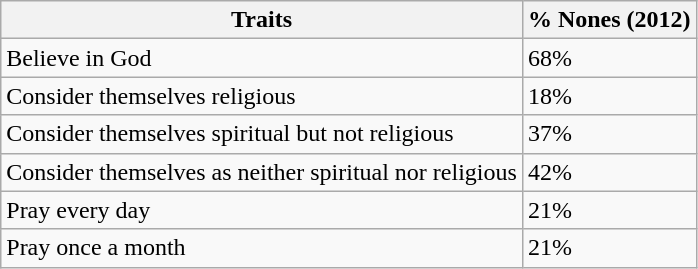<table class="wikitable">
<tr>
<th>Traits</th>
<th>% Nones (2012)</th>
</tr>
<tr>
<td>Believe in God</td>
<td>68%</td>
</tr>
<tr>
<td>Consider themselves religious</td>
<td>18%</td>
</tr>
<tr>
<td>Consider themselves spiritual but not religious</td>
<td>37%</td>
</tr>
<tr>
<td>Consider themselves as neither spiritual nor religious</td>
<td>42%</td>
</tr>
<tr>
<td>Pray every day</td>
<td>21%</td>
</tr>
<tr>
<td>Pray once a month</td>
<td>21%</td>
</tr>
</table>
